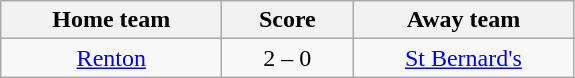<table class="wikitable" style="text-align: center">
<tr>
<th width=140>Home team</th>
<th width=80>Score</th>
<th width=140>Away team</th>
</tr>
<tr>
<td><a href='#'>Renton</a></td>
<td>2 – 0</td>
<td><a href='#'>St Bernard's</a></td>
</tr>
</table>
